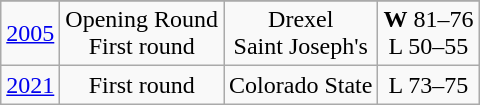<table class="wikitable" style="text-align:center">
<tr>
</tr>
<tr>
<td><a href='#'>2005</a></td>
<td>Opening Round<br>First round</td>
<td>Drexel<br>Saint Joseph's</td>
<td><strong>W</strong> 81–76<br>L 50–55</td>
</tr>
<tr>
<td><a href='#'>2021</a></td>
<td>First round</td>
<td>Colorado State</td>
<td>L 73–75</td>
</tr>
</table>
